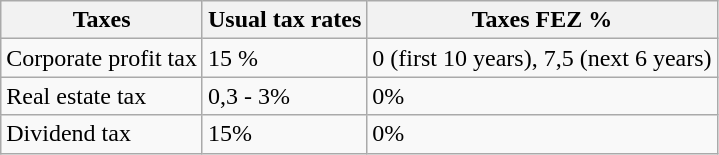<table class="wikitable">
<tr>
<th>Taxes</th>
<th>Usual tax rates</th>
<th>Taxes FEZ %</th>
</tr>
<tr>
<td>Corporate profit tax</td>
<td>15 %</td>
<td>0 (first 10 years), 7,5 (next 6 years)</td>
</tr>
<tr>
<td>Real estate tax</td>
<td>0,3 - 3%</td>
<td>0%</td>
</tr>
<tr>
<td>Dividend tax</td>
<td>15%</td>
<td>0%</td>
</tr>
</table>
